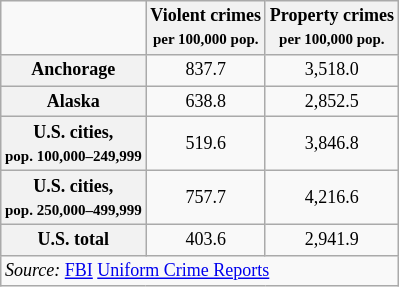<table class="wikitable" style="float:right; font-size:75%; margin:10px">
<tr>
<td></td>
<th>Violent crimes<small><br>per 100,000 pop.</small></th>
<th>Property crimes<small><br>per 100,000 pop.</small></th>
</tr>
<tr>
<th>Anchorage</th>
<td style="text-align:center;">837.7</td>
<td style="text-align:center;">3,518.0</td>
</tr>
<tr>
<th>Alaska</th>
<td style="text-align:center;">638.8</td>
<td style="text-align:center;">2,852.5</td>
</tr>
<tr>
<th>U.S. cities,<br><small>pop. 100,000–249,999</small></th>
<td style="text-align:center;">519.6</td>
<td style="text-align:center;">3,846.8</td>
</tr>
<tr>
<th>U.S. cities,<br><small>pop. 250,000–499,999</small></th>
<td style="text-align:center;">757.7</td>
<td style="text-align:center;">4,216.6</td>
</tr>
<tr>
<th>U.S. total</th>
<td style="text-align:center;">403.6</td>
<td style="text-align:center;">2,941.9</td>
</tr>
<tr>
<td colspan="3"><em>Source:</em> <a href='#'>FBI</a> <a href='#'>Uniform Crime Reports</a></td>
</tr>
</table>
